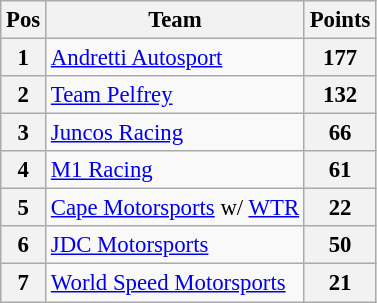<table class="wikitable" style="font-size: 95%;">
<tr>
<th>Pos</th>
<th>Team</th>
<th>Points</th>
</tr>
<tr>
<th>1</th>
<td> <a href='#'>Andretti Autosport</a></td>
<th>177</th>
</tr>
<tr>
<th>2</th>
<td> <a href='#'>Team Pelfrey</a></td>
<th>132</th>
</tr>
<tr>
<th>3</th>
<td> <a href='#'>Juncos Racing</a></td>
<th>66</th>
</tr>
<tr>
<th>4</th>
<td> <a href='#'>M1 Racing</a></td>
<th>61</th>
</tr>
<tr>
<th>5</th>
<td> <a href='#'>Cape Motorsports</a> w/ <a href='#'>WTR</a></td>
<th>22</th>
</tr>
<tr>
<th>6</th>
<td> <a href='#'>JDC Motorsports</a></td>
<th>50</th>
</tr>
<tr>
<th>7</th>
<td> <a href='#'>World Speed Motorsports</a></td>
<th>21</th>
</tr>
</table>
